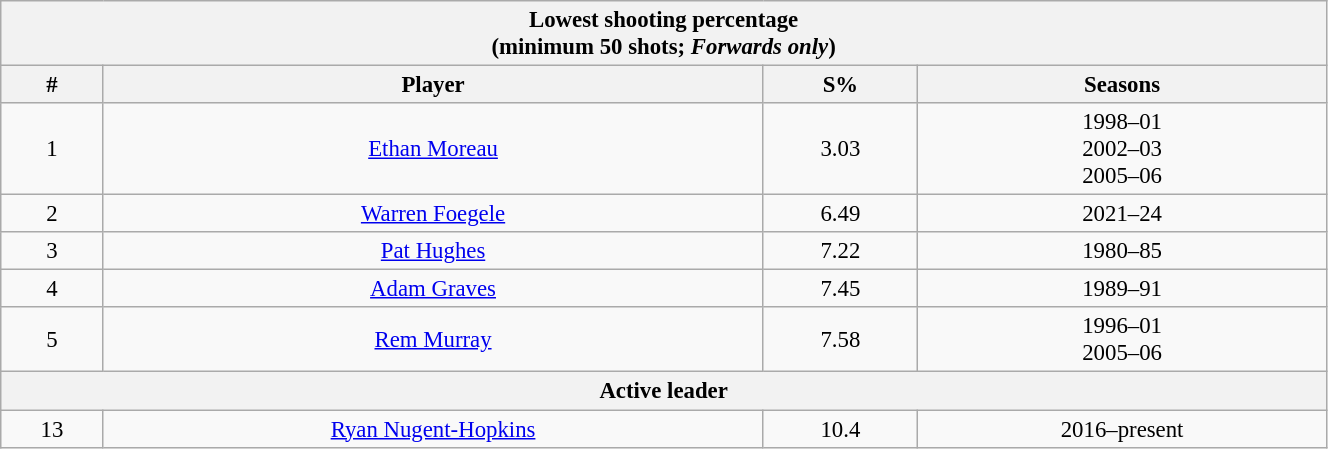<table class="wikitable" style="text-align: center; font-size: 95%" width="70%">
<tr>
<th colspan="4">Lowest shooting percentage<br>(minimum 50 shots; <em>Forwards only</em>)</th>
</tr>
<tr>
<th>#</th>
<th>Player</th>
<th>S%</th>
<th>Seasons</th>
</tr>
<tr>
<td>1</td>
<td><a href='#'>Ethan Moreau</a></td>
<td>3.03</td>
<td>1998–01<br>2002–03<br>2005–06</td>
</tr>
<tr>
<td>2</td>
<td><a href='#'>Warren Foegele</a></td>
<td>6.49</td>
<td>2021–24</td>
</tr>
<tr>
<td>3</td>
<td><a href='#'>Pat Hughes</a></td>
<td>7.22</td>
<td>1980–85</td>
</tr>
<tr>
<td>4</td>
<td><a href='#'>Adam Graves</a></td>
<td>7.45</td>
<td>1989–91</td>
</tr>
<tr>
<td>5</td>
<td><a href='#'>Rem Murray</a></td>
<td>7.58</td>
<td>1996–01<br>2005–06</td>
</tr>
<tr>
<th colspan="4">Active leader</th>
</tr>
<tr>
<td>13</td>
<td><a href='#'>Ryan Nugent-Hopkins</a></td>
<td>10.4</td>
<td>2016–present</td>
</tr>
</table>
